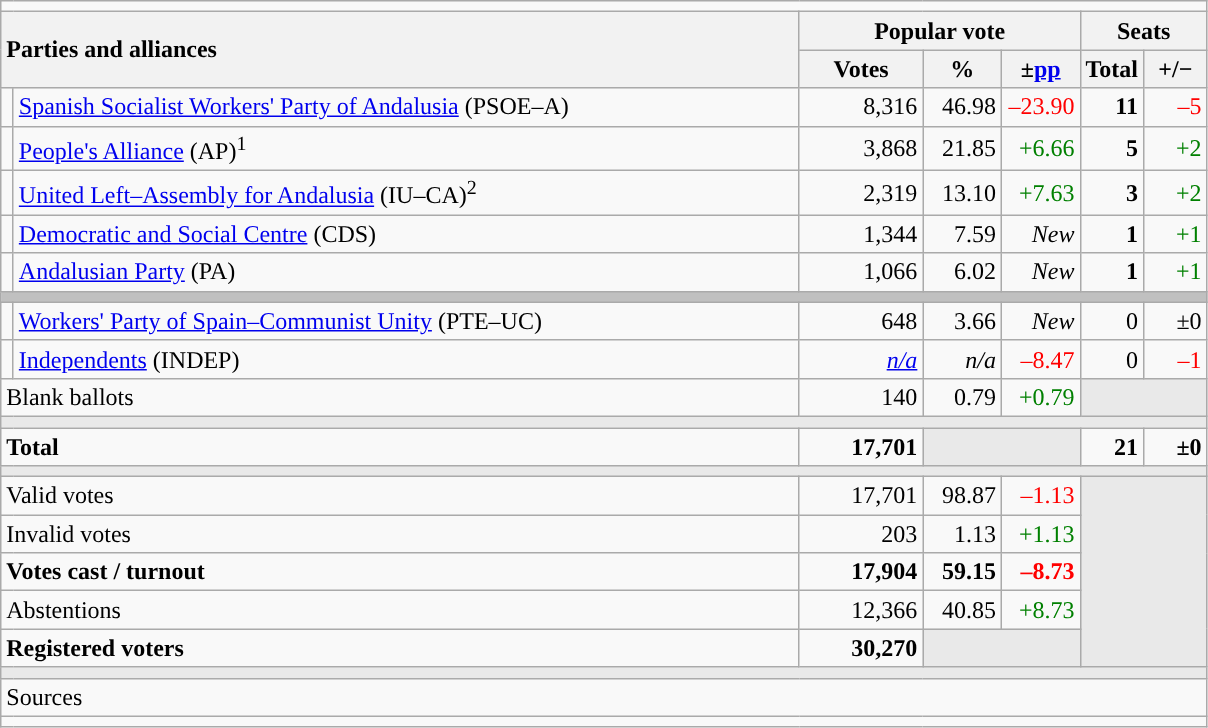<table class="wikitable" style="text-align:right;">
<tr>
<td colspan="7"></td>
</tr>
<tr>
<th style="text-align:left;" rowspan="2" colspan="2" width="525">Parties and alliances</th>
<th colspan="3">Popular vote</th>
<th colspan="2">Seats</th>
</tr>
<tr>
<th width="75">Votes</th>
<th width="45">%</th>
<th width="45">±<a href='#'>pp</a></th>
<th width="35">Total</th>
<th width="35">+/−</th>
</tr>
<tr>
<td width="1" style="color:inherit;background:"></td>
<td align="left"><a href='#'>Spanish Socialist Workers' Party of Andalusia</a> (PSOE–A)</td>
<td>8,316</td>
<td>46.98</td>
<td style="color:red;">–23.90</td>
<td><strong>11</strong></td>
<td style="color:red;">–5</td>
</tr>
<tr>
<td style="color:inherit;background:"></td>
<td align="left"><a href='#'>People's Alliance</a> (AP)<sup>1</sup></td>
<td>3,868</td>
<td>21.85</td>
<td style="color:green;">+6.66</td>
<td><strong>5</strong></td>
<td style="color:green;">+2</td>
</tr>
<tr>
<td style="color:inherit;background:"></td>
<td align="left"><a href='#'>United Left–Assembly for Andalusia</a> (IU–CA)<sup>2</sup></td>
<td>2,319</td>
<td>13.10</td>
<td style="color:green;">+7.63</td>
<td><strong>3</strong></td>
<td style="color:green;">+2</td>
</tr>
<tr>
<td style="color:inherit;background:"></td>
<td align="left"><a href='#'>Democratic and Social Centre</a> (CDS)</td>
<td>1,344</td>
<td>7.59</td>
<td><em>New</em></td>
<td><strong>1</strong></td>
<td style="color:green;">+1</td>
</tr>
<tr>
<td style="color:inherit;background:"></td>
<td align="left"><a href='#'>Andalusian Party</a> (PA)</td>
<td>1,066</td>
<td>6.02</td>
<td><em>New</em></td>
<td><strong>1</strong></td>
<td style="color:green;">+1</td>
</tr>
<tr>
<td colspan="7" bgcolor="#C0C0C0"></td>
</tr>
<tr>
<td style="color:inherit;background:"></td>
<td align="left"><a href='#'>Workers' Party of Spain–Communist Unity</a> (PTE–UC)</td>
<td>648</td>
<td>3.66</td>
<td><em>New</em></td>
<td>0</td>
<td>±0</td>
</tr>
<tr>
<td style="color:inherit;background:"></td>
<td align="left"><a href='#'>Independents</a> (INDEP)</td>
<td><em><a href='#'>n/a</a></em></td>
<td><em>n/a</em></td>
<td style="color:red;">–8.47</td>
<td>0</td>
<td style="color:red;">–1</td>
</tr>
<tr>
<td align="left" colspan="2">Blank ballots</td>
<td>140</td>
<td>0.79</td>
<td style="color:green;">+0.79</td>
<td bgcolor="#E9E9E9" colspan="2"></td>
</tr>
<tr>
<td colspan="7" bgcolor="#E9E9E9"></td>
</tr>
<tr style="font-weight:bold;">
<td align="left" colspan="2">Total</td>
<td>17,701</td>
<td bgcolor="#E9E9E9" colspan="2"></td>
<td>21</td>
<td>±0</td>
</tr>
<tr>
<td colspan="7" bgcolor="#E9E9E9"></td>
</tr>
<tr>
<td align="left" colspan="2">Valid votes</td>
<td>17,701</td>
<td>98.87</td>
<td style="color:red;">–1.13</td>
<td bgcolor="#E9E9E9" colspan="2" rowspan="5"></td>
</tr>
<tr>
<td align="left" colspan="2">Invalid votes</td>
<td>203</td>
<td>1.13</td>
<td style="color:green;">+1.13</td>
</tr>
<tr style="font-weight:bold;">
<td align="left" colspan="2">Votes cast / turnout</td>
<td>17,904</td>
<td>59.15</td>
<td style="color:red;">–8.73</td>
</tr>
<tr>
<td align="left" colspan="2">Abstentions</td>
<td>12,366</td>
<td>40.85</td>
<td style="color:green;">+8.73</td>
</tr>
<tr style="font-weight:bold;">
<td align="left" colspan="2">Registered voters</td>
<td>30,270</td>
<td bgcolor="#E9E9E9" colspan="2"></td>
</tr>
<tr>
<td colspan="7" bgcolor="#E9E9E9"></td>
</tr>
<tr>
<td align="left" colspan="7">Sources</td>
</tr>
<tr>
<td colspan="7" style="text-align:left; max-width:790px;"></td>
</tr>
</table>
